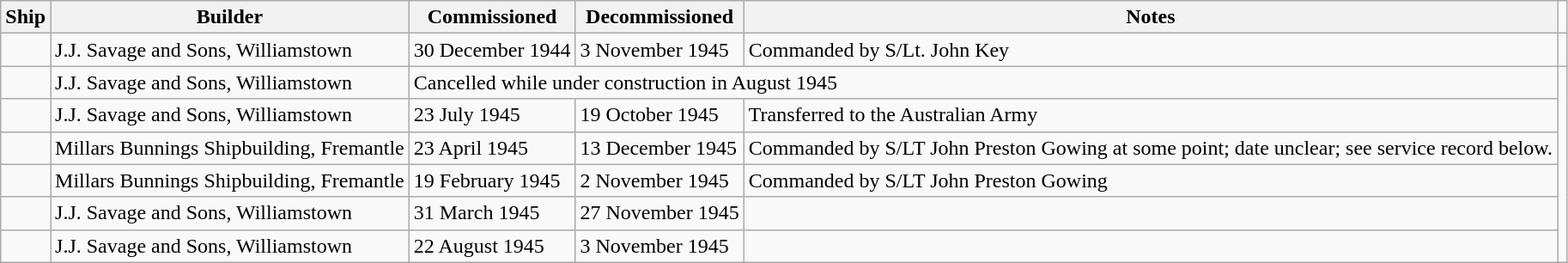<table class="wikitable" border="1">
<tr>
<th>Ship</th>
<th>Builder</th>
<th>Commissioned</th>
<th>Decommissioned</th>
<th>Notes</th>
</tr>
<tr>
<td></td>
<td>J.J. Savage and Sons, Williamstown</td>
<td>30 December 1944</td>
<td>3 November 1945</td>
<td>Commanded by S/Lt. John Key</td>
<td></td>
</tr>
<tr>
<td></td>
<td>J.J. Savage and Sons, Williamstown</td>
<td colspan=3>Cancelled while under construction in August 1945</td>
</tr>
<tr>
<td></td>
<td>J.J. Savage and Sons, Williamstown</td>
<td>23 July 1945</td>
<td>19 October 1945</td>
<td>Transferred to the Australian Army</td>
</tr>
<tr>
<td></td>
<td>Millars Bunnings Shipbuilding, Fremantle</td>
<td>23 April 1945</td>
<td>13 December 1945</td>
<td>Commanded by S/LT John Preston Gowing at some point; date unclear; see service record below.</td>
</tr>
<tr>
<td></td>
<td>Millars Bunnings Shipbuilding, Fremantle</td>
<td>19 February 1945</td>
<td>2 November 1945</td>
<td>Commanded by S/LT John Preston Gowing</td>
</tr>
<tr>
<td></td>
<td>J.J. Savage and Sons, Williamstown</td>
<td>31 March 1945</td>
<td>27 November 1945</td>
<td></td>
</tr>
<tr>
<td></td>
<td>J.J. Savage and Sons, Williamstown</td>
<td>22 August 1945</td>
<td>3 November 1945</td>
<td></td>
</tr>
</table>
